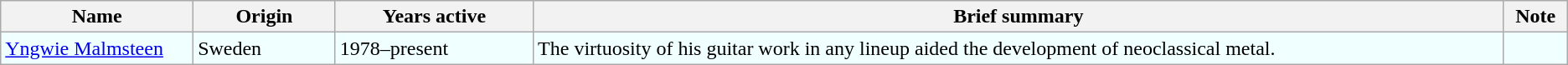<table class= "wikitable sortable sticky-header-multi">
<tr>
<th style="width:11em">Name</th>
<th style="width:8em">Origin</th>
<th style="width:12em">Years active</th>
<th style="width:65em">Brief summary</th>
<th style="width:3em">Note</th>
</tr>
<tr style="background: #f0ffff;">
<td><a href='#'>Yngwie Malmsteen</a></td>
<td>Sweden</td>
<td>1978–present</td>
<td>The virtuosity of his guitar work in any lineup aided the development of neoclassical metal.</td>
<td></td>
</tr>
</table>
